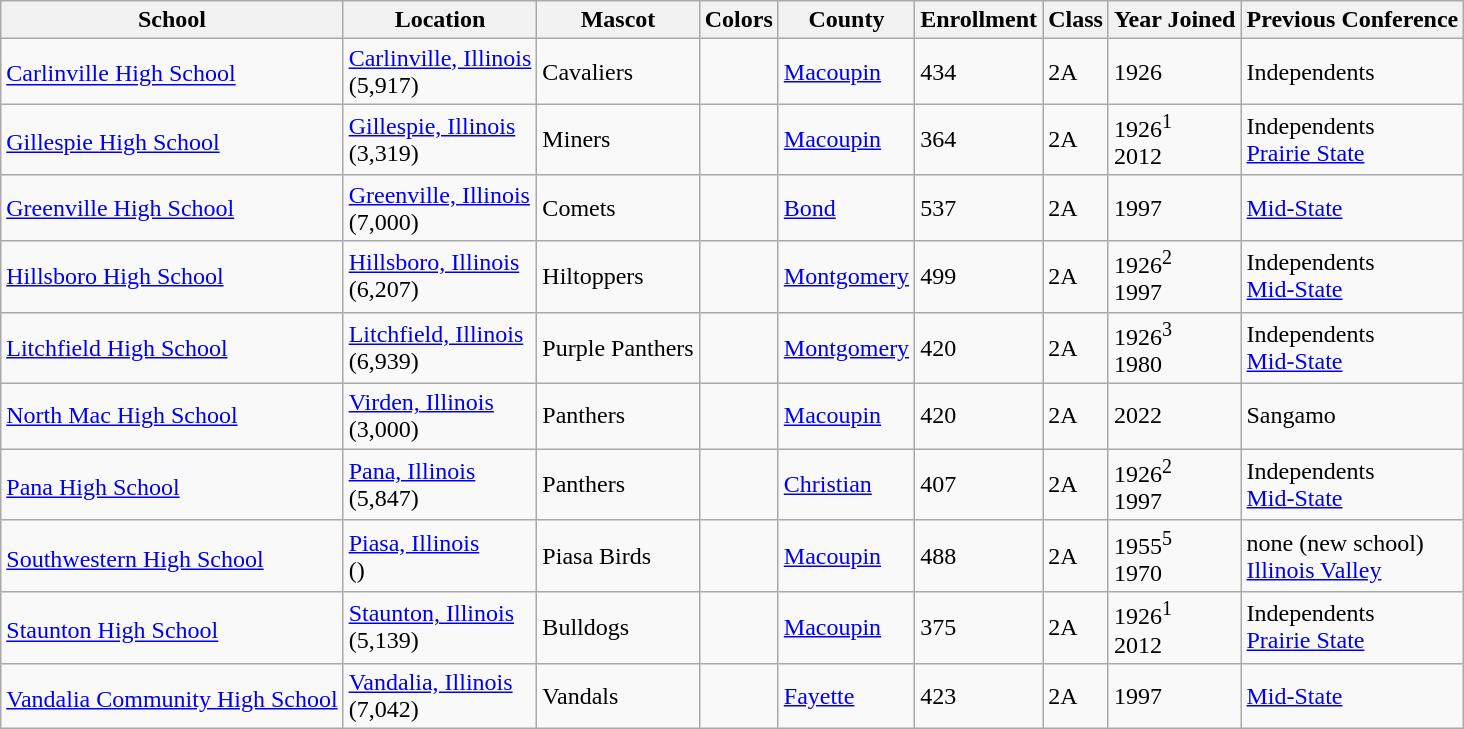<table class="wikitable">
<tr>
<th>School</th>
<th>Location</th>
<th>Mascot</th>
<th>Colors</th>
<th>County</th>
<th>Enrollment</th>
<th>Class</th>
<th>Year Joined</th>
<th>Previous Conference</th>
</tr>
<tr>
<td><a href='#'>Carlinville High School</a><sup></sup></td>
<td><a href='#'>Carlinville, Illinois</a><br>(5,917)</td>
<td>Cavaliers</td>
<td> </td>
<td><a href='#'>Macoupin</a></td>
<td>434</td>
<td>2A</td>
<td>1926</td>
<td>Independents</td>
</tr>
<tr>
<td><a href='#'>Gillespie High School</a><sup></sup></td>
<td><a href='#'>Gillespie, Illinois</a><br>(3,319)</td>
<td>Miners</td>
<td> </td>
<td><a href='#'>Macoupin</a></td>
<td>364</td>
<td>2A</td>
<td>1926<sup>1</sup><br>2012</td>
<td>Independents<br><a href='#'>Prairie State</a></td>
</tr>
<tr>
<td><a href='#'>Greenville High School</a></td>
<td><a href='#'>Greenville, Illinois</a><br>(7,000)</td>
<td>Comets</td>
<td> </td>
<td><a href='#'>Bond</a></td>
<td>537</td>
<td>2A</td>
<td>1997</td>
<td><a href='#'>Mid-State</a></td>
</tr>
<tr>
<td><a href='#'>Hillsboro High School</a></td>
<td><a href='#'>Hillsboro, Illinois</a><br>(6,207)</td>
<td>Hiltoppers</td>
<td> </td>
<td><a href='#'>Montgomery</a></td>
<td>499</td>
<td>2A</td>
<td>1926<sup>2</sup><br>1997</td>
<td>Independents<br><a href='#'>Mid-State</a></td>
</tr>
<tr>
<td><a href='#'>Litchfield High School</a></td>
<td><a href='#'>Litchfield, Illinois</a><br>(6,939)</td>
<td>Purple Panthers</td>
<td> </td>
<td><a href='#'>Montgomery</a></td>
<td>420</td>
<td>2A</td>
<td>1926<sup>3</sup><br>1980</td>
<td>Independents<br><a href='#'>Mid-State</a></td>
</tr>
<tr>
<td><a href='#'>North Mac High School</a></td>
<td><a href='#'>Virden, Illinois</a><br>(3,000)</td>
<td>Panthers</td>
<td> </td>
<td><a href='#'>Macoupin</a></td>
<td>420</td>
<td>2A</td>
<td>2022</td>
<td>Sangamo</td>
</tr>
<tr>
<td><a href='#'>Pana High School</a><sup></sup></td>
<td><a href='#'>Pana, Illinois</a><br>(5,847)</td>
<td>Panthers</td>
<td> </td>
<td><a href='#'>Christian</a></td>
<td>407</td>
<td>2A</td>
<td>1926<sup>2</sup><br>1997</td>
<td>Independents<br><a href='#'>Mid-State</a></td>
</tr>
<tr>
<td><a href='#'>Southwestern High School</a><sup></sup></td>
<td><a href='#'>Piasa, Illinois</a><br>()</td>
<td>Piasa Birds</td>
<td> </td>
<td><a href='#'>Macoupin</a></td>
<td>488</td>
<td>2A</td>
<td>1955<sup>5</sup><br>1970</td>
<td>none (new school)<br><a href='#'>Illinois Valley</a></td>
</tr>
<tr>
<td><a href='#'>Staunton High School</a><sup></sup></td>
<td><a href='#'>Staunton, Illinois</a><br>(5,139)</td>
<td>Bulldogs</td>
<td> </td>
<td><a href='#'>Macoupin</a></td>
<td>375</td>
<td>2A</td>
<td>1926<sup>1</sup><br>2012</td>
<td>Independents<br><a href='#'>Prairie State</a></td>
</tr>
<tr>
<td><a href='#'>Vandalia Community High School</a><sup></sup></td>
<td><a href='#'>Vandalia, Illinois</a><br>(7,042)</td>
<td>Vandals</td>
<td> </td>
<td><a href='#'>Fayette</a></td>
<td>423</td>
<td>2A</td>
<td>1997</td>
<td><a href='#'>Mid-State</a></td>
</tr>
</table>
